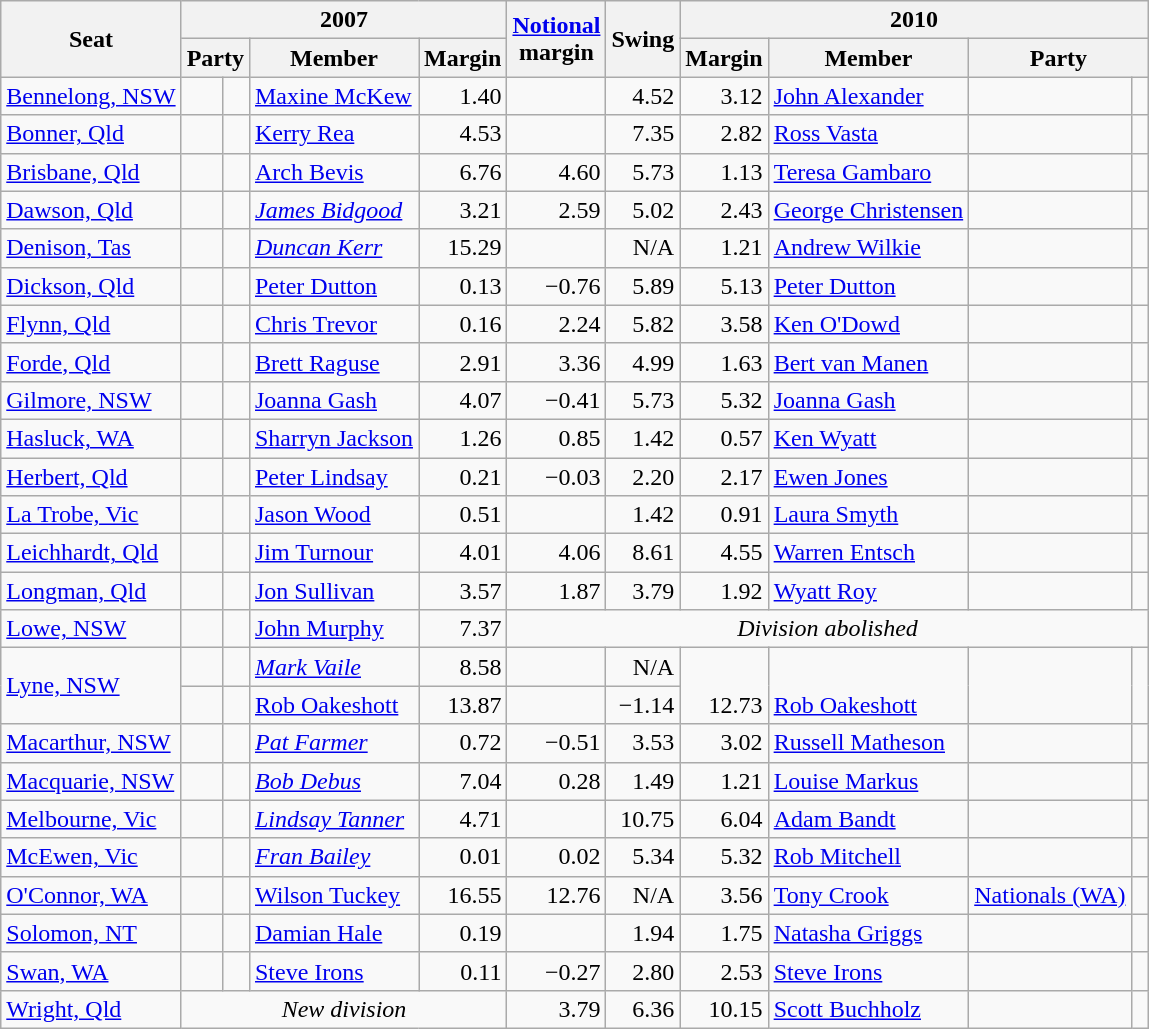<table class="wikitable sortable">
<tr>
<th rowspan="2">Seat</th>
<th colspan="4">2007</th>
<th rowspan="2"><a href='#'>Notional</a><br>margin</th>
<th rowspan="2">Swing</th>
<th colspan="4">2010</th>
</tr>
<tr>
<th colspan="2">Party</th>
<th>Member</th>
<th>Margin</th>
<th>Margin</th>
<th>Member</th>
<th colspan="2">Party</th>
</tr>
<tr>
<td><a href='#'>Bennelong, NSW</a></td>
<td> </td>
<td></td>
<td><a href='#'>Maxine McKew</a></td>
<td align=right>1.40</td>
<td align=right></td>
<td align=right>4.52</td>
<td align=right>3.12</td>
<td><a href='#'>John Alexander</a></td>
<td></td>
<td> </td>
</tr>
<tr>
<td><a href='#'>Bonner, Qld</a></td>
<td> </td>
<td></td>
<td><a href='#'>Kerry Rea</a></td>
<td align=right>4.53</td>
<td align=right></td>
<td align=right>7.35</td>
<td align=right>2.82</td>
<td><a href='#'>Ross Vasta</a></td>
<td></td>
<td> </td>
</tr>
<tr>
<td><a href='#'>Brisbane, Qld</a></td>
<td> </td>
<td></td>
<td><a href='#'>Arch Bevis</a></td>
<td align=right>6.76</td>
<td align=right>4.60</td>
<td align=right>5.73</td>
<td align=right>1.13</td>
<td><a href='#'>Teresa Gambaro</a></td>
<td></td>
<td> </td>
</tr>
<tr>
<td><a href='#'>Dawson, Qld</a></td>
<td> </td>
<td></td>
<td><em><a href='#'>James Bidgood</a></em></td>
<td align=right>3.21</td>
<td align=right>2.59</td>
<td align=right>5.02</td>
<td align=right>2.43</td>
<td><a href='#'>George Christensen</a></td>
<td></td>
<td> </td>
</tr>
<tr>
<td><a href='#'>Denison, Tas</a></td>
<td> </td>
<td></td>
<td><em><a href='#'>Duncan Kerr</a></em></td>
<td align=right>15.29</td>
<td align=right></td>
<td align=right>N/A</td>
<td align=right>1.21</td>
<td><a href='#'>Andrew Wilkie</a></td>
<td></td>
<td> </td>
</tr>
<tr>
<td><a href='#'>Dickson, Qld</a></td>
<td> </td>
<td></td>
<td><a href='#'>Peter Dutton</a></td>
<td align=right>0.13</td>
<td align=right>−0.76</td>
<td align=right>5.89</td>
<td align=right>5.13</td>
<td><a href='#'>Peter Dutton</a></td>
<td></td>
<td> </td>
</tr>
<tr>
<td><a href='#'>Flynn, Qld</a></td>
<td> </td>
<td></td>
<td><a href='#'>Chris Trevor</a></td>
<td align=right>0.16</td>
<td align=right>2.24</td>
<td align=right>5.82</td>
<td align=right>3.58</td>
<td><a href='#'>Ken O'Dowd</a></td>
<td></td>
<td> </td>
</tr>
<tr>
<td><a href='#'>Forde, Qld</a></td>
<td> </td>
<td></td>
<td><a href='#'>Brett Raguse</a></td>
<td align=right>2.91</td>
<td align=right>3.36</td>
<td align=right>4.99</td>
<td align=right>1.63</td>
<td><a href='#'>Bert van Manen</a></td>
<td></td>
<td> </td>
</tr>
<tr>
<td><a href='#'>Gilmore, NSW</a></td>
<td> </td>
<td></td>
<td><a href='#'>Joanna Gash</a></td>
<td align=right>4.07</td>
<td align=right>−0.41</td>
<td align=right>5.73</td>
<td align=right>5.32</td>
<td><a href='#'>Joanna Gash</a></td>
<td></td>
<td> </td>
</tr>
<tr>
<td><a href='#'>Hasluck, WA</a></td>
<td> </td>
<td></td>
<td><a href='#'>Sharryn Jackson</a></td>
<td align=right>1.26</td>
<td align=right>0.85</td>
<td align=right>1.42</td>
<td align=right>0.57</td>
<td><a href='#'>Ken Wyatt</a></td>
<td></td>
<td> </td>
</tr>
<tr>
<td><a href='#'>Herbert, Qld</a></td>
<td> </td>
<td></td>
<td><a href='#'>Peter Lindsay</a></td>
<td align=right>0.21</td>
<td align=right>−0.03</td>
<td align=right>2.20</td>
<td align=right>2.17</td>
<td><a href='#'>Ewen Jones</a></td>
<td></td>
<td> </td>
</tr>
<tr>
<td><a href='#'>La Trobe, Vic</a></td>
<td> </td>
<td></td>
<td><a href='#'>Jason Wood</a></td>
<td align=right>0.51</td>
<td align=right></td>
<td align=right>1.42</td>
<td align=right>0.91</td>
<td><a href='#'>Laura Smyth</a></td>
<td></td>
<td> </td>
</tr>
<tr>
<td><a href='#'>Leichhardt, Qld</a></td>
<td> </td>
<td></td>
<td><a href='#'>Jim Turnour</a></td>
<td align=right>4.01</td>
<td align=right>4.06</td>
<td align=right>8.61</td>
<td align=right>4.55</td>
<td><a href='#'>Warren Entsch</a></td>
<td></td>
<td> </td>
</tr>
<tr>
<td><a href='#'>Longman, Qld</a></td>
<td> </td>
<td></td>
<td><a href='#'>Jon Sullivan</a></td>
<td align=right>3.57</td>
<td align=right>1.87</td>
<td align=right>3.79</td>
<td align=right>1.92</td>
<td><a href='#'>Wyatt Roy</a></td>
<td></td>
<td> </td>
</tr>
<tr>
<td><a href='#'>Lowe, NSW</a></td>
<td> </td>
<td></td>
<td><a href='#'>John Murphy</a></td>
<td align=right>7.37</td>
<td align=center colspan=6><em>Division abolished</em></td>
</tr>
<tr>
<td rowspan=2><a href='#'>Lyne, NSW</a></td>
<td> </td>
<td></td>
<td><em><a href='#'>Mark Vaile</a></em></td>
<td align=right>8.58</td>
<td align=right></td>
<td align=right>N/A</td>
<td rowspan=2 align=right valign=bottom>12.73</td>
<td rowspan=2 valign=bottom><a href='#'>Rob Oakeshott</a></td>
<td rowspan=2 valign=bottom></td>
<td rowspan=2 valign=bottom > </td>
</tr>
<tr>
<td> </td>
<td></td>
<td><a href='#'>Rob Oakeshott</a></td>
<td align=right>13.87</td>
<td align=right></td>
<td align=right>−1.14</td>
</tr>
<tr>
<td><a href='#'>Macarthur, NSW</a></td>
<td> </td>
<td></td>
<td><em><a href='#'>Pat Farmer</a></em></td>
<td align=right>0.72</td>
<td align=right>−0.51</td>
<td align=right>3.53</td>
<td align=right>3.02</td>
<td><a href='#'>Russell Matheson</a></td>
<td></td>
<td> </td>
</tr>
<tr>
<td><a href='#'>Macquarie, NSW</a></td>
<td> </td>
<td></td>
<td><em><a href='#'>Bob Debus</a></em></td>
<td align=right>7.04</td>
<td align=right>0.28</td>
<td align=right>1.49</td>
<td align=right>1.21</td>
<td><a href='#'>Louise Markus</a></td>
<td></td>
<td> </td>
</tr>
<tr>
<td><a href='#'>Melbourne, Vic</a></td>
<td> </td>
<td></td>
<td><em><a href='#'>Lindsay Tanner</a></em></td>
<td align=right>4.71</td>
<td align=right></td>
<td align=right>10.75</td>
<td align=right>6.04</td>
<td><a href='#'>Adam Bandt</a></td>
<td></td>
<td> </td>
</tr>
<tr>
<td><a href='#'>McEwen, Vic</a></td>
<td> </td>
<td></td>
<td><em><a href='#'>Fran Bailey</a></em></td>
<td align=right>0.01</td>
<td align=right>0.02</td>
<td align=right>5.34</td>
<td align=right>5.32</td>
<td><a href='#'>Rob Mitchell</a></td>
<td></td>
<td> </td>
</tr>
<tr>
<td><a href='#'>O'Connor, WA</a></td>
<td> </td>
<td></td>
<td><a href='#'>Wilson Tuckey</a></td>
<td align=right>16.55</td>
<td align=right>12.76</td>
<td align=right>N/A</td>
<td align=right>3.56</td>
<td><a href='#'>Tony Crook</a></td>
<td><a href='#'>Nationals (WA)</a></td>
<td> </td>
</tr>
<tr>
<td><a href='#'>Solomon, NT</a></td>
<td> </td>
<td></td>
<td><a href='#'>Damian Hale</a></td>
<td align=right>0.19</td>
<td align=right></td>
<td align=right>1.94</td>
<td align=right>1.75</td>
<td><a href='#'>Natasha Griggs</a></td>
<td></td>
<td> </td>
</tr>
<tr>
<td><a href='#'>Swan, WA</a></td>
<td> </td>
<td></td>
<td><a href='#'>Steve Irons</a></td>
<td align=right>0.11</td>
<td align=right>−0.27</td>
<td align=right>2.80</td>
<td align=right>2.53</td>
<td><a href='#'>Steve Irons</a></td>
<td></td>
<td> </td>
</tr>
<tr>
<td><a href='#'>Wright, Qld</a></td>
<td align=center colspan=4><em>New division</em></td>
<td align=right>3.79</td>
<td align=right>6.36</td>
<td align=right>10.15</td>
<td><a href='#'>Scott Buchholz</a></td>
<td></td>
<td> </td>
</tr>
</table>
